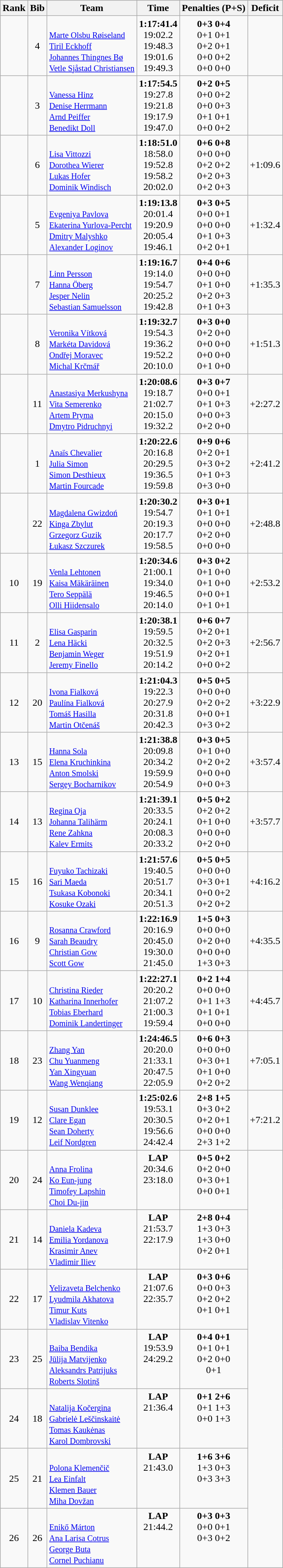<table class="wikitable sortable" style="text-align:center">
<tr>
<th>Rank</th>
<th>Bib</th>
<th>Team</th>
<th>Time</th>
<th>Penalties (P+S)</th>
<th>Deficit</th>
</tr>
<tr>
<td></td>
<td>4</td>
<td align=left><br><small><a href='#'>Marte Olsbu Røiseland</a><br><a href='#'>Tiril Eckhoff</a><br><a href='#'>Johannes Thingnes Bø</a><br><a href='#'>Vetle Sjåstad Christiansen</a></small></td>
<td><strong>1:17:41.4</strong><br>19:02.2<br>19:48.3<br>19:01.6<br>19:49.3</td>
<td><strong>0+3 0+4</strong><br>0+1 0+1<br>0+2 0+1<br>0+0 0+2<br>0+0 0+0</td>
<td></td>
</tr>
<tr>
<td></td>
<td>3</td>
<td align=left><br><small><a href='#'>Vanessa Hinz</a><br><a href='#'>Denise Herrmann</a><br><a href='#'>Arnd Peiffer</a><br><a href='#'>Benedikt Doll</a></small></td>
<td><strong>1:17:54.5</strong><br>19:27.8<br>19:21.8<br>19:17.9<br>19:47.0</td>
<td><strong>0+2 0+5</strong><br>0+0 0+2<br>0+0 0+3<br>0+1 0+1<br>0+0 0+2</td>
<td></td>
</tr>
<tr>
<td></td>
<td>6</td>
<td align=left><br><small><a href='#'>Lisa Vittozzi</a><br><a href='#'>Dorothea Wierer</a><br><a href='#'>Lukas Hofer</a><br><a href='#'>Dominik Windisch</a></small></td>
<td><strong>1:18:51.0</strong><br>18:58.0<br>19:52.8<br>19:58.2<br>20:02.0</td>
<td><strong>0+6 0+8</strong><br>0+0 0+0<br>0+2 0+2<br>0+2 0+3<br>0+2 0+3</td>
<td>+1:09.6</td>
</tr>
<tr>
<td></td>
<td>5</td>
<td align=left><br><small><a href='#'>Evgeniya Pavlova</a><br><a href='#'>Ekaterina Yurlova-Percht</a><br><a href='#'>Dmitry Malyshko</a><br><a href='#'>Alexander Loginov</a></small></td>
<td><strong>1:19:13.8</strong><br>20:01.4<br>19:20.9<br>20:05.4<br>19:46.1</td>
<td><strong>0+3 0+5</strong><br>0+0 0+1<br>0+0 0+0<br>0+1 0+3<br>0+2 0+1</td>
<td>+1:32.4</td>
</tr>
<tr>
<td></td>
<td>7</td>
<td align=left><br><small><a href='#'>Linn Persson</a><br><a href='#'>Hanna Öberg</a><br><a href='#'>Jesper Nelin</a><br><a href='#'>Sebastian Samuelsson</a></small></td>
<td><strong>1:19:16.7</strong><br>19:14.0<br>19:54.7<br>20:25.2<br>19:42.8</td>
<td><strong>0+4 0+6</strong><br>0+0 0+0<br>0+1 0+0<br>0+2 0+3<br>0+1 0+3</td>
<td>+1:35.3</td>
</tr>
<tr>
<td></td>
<td>8</td>
<td align=left><br><small><a href='#'>Veronika Vítková</a><br><a href='#'>Markéta Davidová</a><br><a href='#'>Ondřej Moravec</a><br><a href='#'>Michal Krčmář</a></small></td>
<td><strong>1:19:32.7</strong><br>19:54.3<br>19:36.2<br>19:52.2<br>20:10.0</td>
<td><strong>0+3 0+0</strong><br>0+2 0+0<br>0+0 0+0<br>0+0 0+0<br>0+1 0+0</td>
<td>+1:51.3</td>
</tr>
<tr>
<td></td>
<td>11</td>
<td align=left><br><small><a href='#'>Anastasiya Merkushyna</a><br><a href='#'>Vita Semerenko</a><br><a href='#'>Artem Pryma</a><br><a href='#'>Dmytro Pidruchnyi</a></small></td>
<td><strong>1:20:08.6</strong><br>19:18.7<br>21:02.7<br>20:15.0<br>19:32.2</td>
<td><strong>0+3 0+7</strong><br>0+0 0+1<br>0+1 0+3<br>0+0 0+3<br>0+2 0+0</td>
<td>+2:27.2</td>
</tr>
<tr>
<td></td>
<td>1</td>
<td align=left><br><small><a href='#'>Anaïs Chevalier</a><br><a href='#'>Julia Simon</a><br><a href='#'>Simon Desthieux</a><br><a href='#'>Martin Fourcade</a></small></td>
<td><strong>1:20:22.6</strong><br>20:16.8<br>20:29.5<br>19:36.5<br>19:59.8</td>
<td><strong>0+9 0+6</strong><br>0+2 0+1<br>0+3 0+2<br>0+1 0+3<br>0+3 0+0</td>
<td>+2:41.2</td>
</tr>
<tr>
<td></td>
<td>22</td>
<td align=left><br><small><a href='#'>Magdalena Gwizdoń</a><br><a href='#'>Kinga Zbylut</a><br><a href='#'>Grzegorz Guzik</a><br><a href='#'>Łukasz Szczurek</a></small></td>
<td><strong>1:20:30.2</strong><br>19:54.7<br>20:19.3<br>20:17.7<br>19:58.5</td>
<td><strong>0+3 0+1</strong><br>0+1 0+1<br>0+0 0+0<br>0+2 0+0<br>0+0 0+0</td>
<td>+2:48.8</td>
</tr>
<tr>
<td>10</td>
<td>19</td>
<td align=left><br><small><a href='#'>Venla Lehtonen</a><br><a href='#'>Kaisa Mäkäräinen</a><br><a href='#'>Tero Seppälä</a><br><a href='#'>Olli Hiidensalo</a></small></td>
<td><strong>1:20:34.6</strong><br>21:00.1<br>19:34.0<br>19:46.5<br>20:14.0</td>
<td><strong>0+3 0+2</strong><br>0+1 0+0<br>0+1 0+0<br>0+0 0+1<br>0+1 0+1</td>
<td>+2:53.2</td>
</tr>
<tr>
<td>11</td>
<td>2</td>
<td align=left><br><small><a href='#'>Elisa Gasparin</a><br><a href='#'>Lena Häcki</a><br><a href='#'>Benjamin Weger</a><br><a href='#'>Jeremy Finello</a></small></td>
<td><strong>1:20:38.1</strong><br>19:59.5<br>20:32.5<br>19:51.9<br>20:14.2</td>
<td><strong>0+6 0+7</strong><br>0+2 0+1<br>0+2 0+3<br>0+2 0+1<br>0+0 0+2</td>
<td>+2:56.7</td>
</tr>
<tr>
<td>12</td>
<td>20</td>
<td align=left><br><small><a href='#'>Ivona Fialková</a><br><a href='#'>Paulína Fialková</a><br><a href='#'>Tomáš Hasilla</a><br><a href='#'>Martin Otčenáš</a></small></td>
<td><strong>1:21:04.3</strong><br>19:22.3<br>20:27.9<br>20:31.8<br>20:42.3</td>
<td><strong>0+5 0+5</strong><br>0+0 0+0<br>0+2 0+2<br>0+0 0+1<br>0+3 0+2</td>
<td>+3:22.9</td>
</tr>
<tr>
<td>13</td>
<td>15</td>
<td align=left><br><small><a href='#'>Hanna Sola</a><br><a href='#'>Elena Kruchinkina</a><br><a href='#'>Anton Smolski</a><br><a href='#'>Sergey Bocharnikov</a></small></td>
<td><strong>1:21:38.8</strong><br>20:09.8<br>20:34.2<br>19:59.9<br>20:54.9</td>
<td><strong>0+3 0+5</strong><br>0+1 0+0<br>0+2 0+2<br>0+0 0+0<br>0+0 0+3</td>
<td>+3:57.4</td>
</tr>
<tr>
<td>14</td>
<td>13</td>
<td align=left><br><small><a href='#'>Regina Oja</a><br><a href='#'>Johanna Talihärm</a><br><a href='#'>Rene Zahkna</a><br><a href='#'>Kalev Ermits</a></small></td>
<td><strong>1:21:39.1</strong><br>20:33.5<br>20:24.1<br>20:08.3<br>20:33.2</td>
<td><strong>0+5 0+2</strong><br>0+2 0+2<br>0+1 0+0<br>0+0 0+0<br>0+2 0+0</td>
<td>+3:57.7</td>
</tr>
<tr>
<td>15</td>
<td>16</td>
<td align=left><br><small><a href='#'>Fuyuko Tachizaki</a><br><a href='#'>Sari Maeda</a><br><a href='#'>Tsukasa Kobonoki</a><br><a href='#'>Kosuke Ozaki</a></small></td>
<td><strong>1:21:57.6</strong><br>19:40.5<br>20:51.7<br>20:34.1<br>20:51.3</td>
<td><strong>0+5 0+5</strong><br>0+0 0+0<br>0+3 0+1<br>0+0 0+2<br>0+2 0+2</td>
<td>+4:16.2</td>
</tr>
<tr>
<td>16</td>
<td>9</td>
<td align=left><br><small><a href='#'>Rosanna Crawford</a><br><a href='#'>Sarah Beaudry</a><br><a href='#'>Christian Gow</a><br><a href='#'>Scott Gow</a></small></td>
<td><strong>1:22:16.9</strong><br>20:16.9<br>20:45.0<br>19:30.0<br>21:45.0</td>
<td><strong>1+5 0+3</strong><br>0+0 0+0<br>0+2 0+0<br>0+0 0+0<br>1+3 0+3</td>
<td>+4:35.5</td>
</tr>
<tr>
<td>17</td>
<td>10</td>
<td align=left><br><small><a href='#'>Christina Rieder</a><br><a href='#'>Katharina Innerhofer</a><br><a href='#'>Tobias Eberhard</a><br><a href='#'>Dominik Landertinger</a></small></td>
<td><strong>1:22:27.1</strong><br>20:20.2<br>21:07.2<br>21:00.3<br>19:59.4</td>
<td><strong>0+2 1+4</strong><br>0+0 0+0<br>0+1 1+3<br>0+1 0+1<br>0+0 0+0</td>
<td>+4:45.7</td>
</tr>
<tr>
<td>18</td>
<td>23</td>
<td align=left><br><small><a href='#'>Zhang Yan</a><br><a href='#'>Chu Yuanmeng</a><br><a href='#'>Yan Xingyuan</a><br><a href='#'>Wang Wenqiang</a></small></td>
<td><strong>1:24:46.5</strong><br>20:20.0<br>21:33.1<br>20:47.5<br>22:05.9</td>
<td><strong>0+6 0+3</strong><br>0+0 0+0<br>0+3 0+1<br>0+1 0+0<br>0+2 0+2</td>
<td>+7:05.1</td>
</tr>
<tr>
<td>19</td>
<td>12</td>
<td align=left><br><small><a href='#'>Susan Dunklee</a><br><a href='#'>Clare Egan</a><br><a href='#'>Sean Doherty</a><br><a href='#'>Leif Nordgren</a></small></td>
<td><strong>1:25:02.6</strong><br>19:53.1<br>20:30.5<br>19:56.6<br>24:42.4</td>
<td><strong>2+8 1+5</strong><br>0+3 0+2<br>0+2 0+1<br>0+0 0+0<br>2+3 1+2</td>
<td>+7:21.2</td>
</tr>
<tr>
<td>20</td>
<td>24</td>
<td align=left><br><small><a href='#'>Anna Frolina</a><br><a href='#'>Ko Eun-jung</a><br><a href='#'>Timofey Lapshin</a><br><a href='#'>Choi Du-jin</a></small></td>
<td valign=top><strong>LAP</strong><br>20:34.6<br>23:18.0</td>
<td valign=top><strong>0+5 0+2</strong><br>0+2 0+0<br>0+3 0+1<br>0+0 0+1</td>
<td rowspan=7></td>
</tr>
<tr>
<td>21</td>
<td>14</td>
<td align=left><br><small><a href='#'>Daniela Kadeva</a><br><a href='#'>Emilia Yordanova</a><br><a href='#'>Krasimir Anev</a><br><a href='#'>Vladimir Iliev</a></small></td>
<td valign=top><strong>LAP</strong><br>21:53.7<br>22:17.9</td>
<td valign=top><strong>2+8 0+4</strong><br>1+3 0+3<br>1+3 0+0<br>0+2 0+1</td>
</tr>
<tr>
<td>22</td>
<td>17</td>
<td align=left><br><small><a href='#'>Yelizaveta Belchenko</a><br><a href='#'>Lyudmila Akhatova</a><br><a href='#'>Timur Kuts</a><br><a href='#'>Vladislav Vitenko</a></small></td>
<td valign=top><strong>LAP</strong><br>21:07.6<br>22:35.7</td>
<td valign=top><strong>0+3 0+6</strong><br>0+0 0+3<br>0+2 0+2<br>0+1 0+1</td>
</tr>
<tr>
<td>23</td>
<td>25</td>
<td align=left><br><small><a href='#'>Baiba Bendika</a><br><a href='#'>Jūlija Matvijenko</a><br><a href='#'>Aleksandrs Patrijuks</a><br><a href='#'>Roberts Slotiņš</a></small></td>
<td valign=top><strong>LAP</strong><br>19:53.9<br>24:29.2</td>
<td valign=top><strong>0+4 0+1</strong><br>0+1 0+1<br>0+2 0+0<br>0+1</td>
</tr>
<tr>
<td>24</td>
<td>18</td>
<td align=left><br><small><a href='#'>Natalija Kočergina</a><br><a href='#'>Gabrielė Leščinskaitė</a><br><a href='#'>Tomas Kaukėnas</a><br><a href='#'>Karol Dombrovski</a></small></td>
<td valign=top><strong>LAP</strong><br>21:36.4</td>
<td valign=top><strong>0+1 2+6</strong><br>0+1 1+3<br>0+0 1+3</td>
</tr>
<tr>
<td>25</td>
<td>21</td>
<td align=left><br><small><a href='#'>Polona Klemenčič</a><br><a href='#'>Lea Einfalt</a><br><a href='#'>Klemen Bauer</a><br><a href='#'>Miha Dovžan</a></small></td>
<td valign=top><strong>LAP</strong><br>21:43.0</td>
<td valign=top><strong>1+6 3+6</strong><br>1+3 0+3<br>0+3 3+3</td>
</tr>
<tr>
<td>26</td>
<td>26</td>
<td align=left><br><small><a href='#'>Enikő Márton</a><br><a href='#'>Ana Larisa Cotrus</a><br><a href='#'>George Buta</a><br><a href='#'>Cornel Puchianu</a></small></td>
<td valign=top><strong>LAP</strong><br>21:44.2</td>
<td valign=top><strong>0+3 0+3</strong><br>0+0 0+1<br>0+3 0+2</td>
</tr>
</table>
